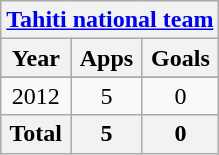<table class="wikitable" style="text-align:center">
<tr>
<th colspan=3><a href='#'>Tahiti national team</a></th>
</tr>
<tr>
<th>Year</th>
<th>Apps</th>
<th>Goals</th>
</tr>
<tr>
</tr>
<tr>
<td>2012</td>
<td>5</td>
<td>0</td>
</tr>
<tr>
<th>Total</th>
<th>5</th>
<th>0</th>
</tr>
</table>
